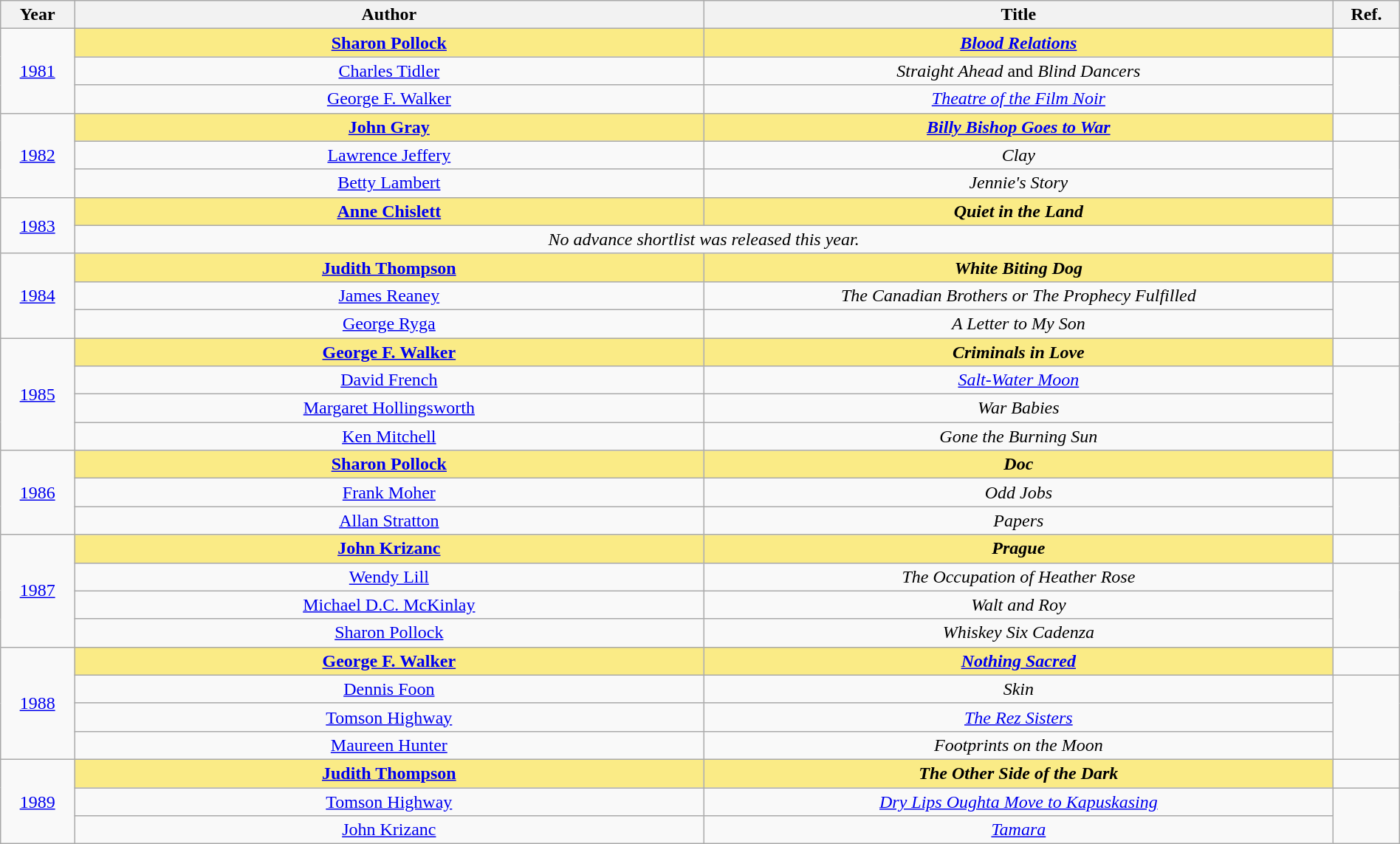<table class="wikitable" width="100%">
<tr>
<th>Year</th>
<th width="45%">Author</th>
<th width="45%">Title</th>
<th>Ref.</th>
</tr>
<tr>
<td align="center" rowspan="3"><a href='#'>1981</a></td>
<td align="center" style="background:#FAEB86"><strong><a href='#'>Sharon Pollock</a></strong></td>
<td align="center" style="background:#FAEB86"><strong><em><a href='#'>Blood Relations</a></em></strong></td>
<td></td>
</tr>
<tr>
<td align="center"><a href='#'>Charles Tidler</a></td>
<td align="center"><em>Straight Ahead</em> and <em>Blind Dancers</em></td>
<td rowspan=2></td>
</tr>
<tr>
<td align="center"><a href='#'>George F. Walker</a></td>
<td align="center"><em><a href='#'>Theatre of the Film Noir</a></em></td>
</tr>
<tr>
<td align="center" rowspan="3"><a href='#'>1982</a></td>
<td align="center" style="background:#FAEB86"><strong><a href='#'>John Gray</a></strong></td>
<td align="center" style="background:#FAEB86"><strong><em><a href='#'>Billy Bishop Goes to War</a></em></strong></td>
<td></td>
</tr>
<tr>
<td align="center"><a href='#'>Lawrence Jeffery</a></td>
<td align="center"><em>Clay</em></td>
<td rowspan=2></td>
</tr>
<tr>
<td align="center"><a href='#'>Betty Lambert</a></td>
<td align="center"><em>Jennie's Story</em></td>
</tr>
<tr>
<td align="center" rowspan="2"><a href='#'>1983</a></td>
<td align="center" style="background:#FAEB86"><strong><a href='#'>Anne Chislett</a></strong></td>
<td align="center" style="background:#FAEB86"><strong><em>Quiet in the Land</em></strong></td>
<td></td>
</tr>
<tr>
<td align="center" colspan=2><em>No advance shortlist was released this year.</em></td>
<td></td>
</tr>
<tr>
<td align="center" rowspan="3"><a href='#'>1984</a></td>
<td align="center" style="background:#FAEB86"><strong><a href='#'>Judith Thompson</a></strong></td>
<td align="center" style="background:#FAEB86"><strong><em>White Biting Dog</em></strong></td>
<td></td>
</tr>
<tr>
<td align="center"><a href='#'>James Reaney</a></td>
<td align="center"><em>The Canadian Brothers or The Prophecy Fulfilled</em></td>
<td rowspan=2></td>
</tr>
<tr>
<td align="center"><a href='#'>George Ryga</a></td>
<td align="center"><em>A Letter to My Son</em></td>
</tr>
<tr>
<td align="center" rowspan="4"><a href='#'>1985</a></td>
<td align="center" style="background:#FAEB86"><strong><a href='#'>George F. Walker</a></strong></td>
<td align="center" style="background:#FAEB86"><strong><em>Criminals in Love</em></strong></td>
<td></td>
</tr>
<tr>
<td align="center"><a href='#'>David French</a></td>
<td align="center"><em><a href='#'>Salt-Water Moon</a></em></td>
<td rowspan=3></td>
</tr>
<tr>
<td align="center"><a href='#'>Margaret Hollingsworth</a></td>
<td align="center"><em>War Babies</em></td>
</tr>
<tr>
<td align="center"><a href='#'>Ken Mitchell</a></td>
<td align="center"><em>Gone the Burning Sun</em></td>
</tr>
<tr>
<td align="center" rowspan="3"><a href='#'>1986</a></td>
<td align="center" style="background:#FAEB86"><strong><a href='#'>Sharon Pollock</a></strong></td>
<td align="center" style="background:#FAEB86"><strong><em>Doc</em></strong></td>
<td></td>
</tr>
<tr>
<td align="center"><a href='#'>Frank Moher</a></td>
<td align="center"><em>Odd Jobs</em></td>
<td rowspan=2></td>
</tr>
<tr>
<td align="center"><a href='#'>Allan Stratton</a></td>
<td align="center"><em>Papers</em></td>
</tr>
<tr>
<td align="center" rowspan="4"><a href='#'>1987</a></td>
<td align="center" style="background:#FAEB86"><strong><a href='#'>John Krizanc</a></strong></td>
<td align="center" style="background:#FAEB86"><strong><em>Prague</em></strong></td>
<td></td>
</tr>
<tr>
<td align="center"><a href='#'>Wendy Lill</a></td>
<td align="center"><em>The Occupation of Heather Rose</em></td>
<td rowspan=3></td>
</tr>
<tr>
<td align="center"><a href='#'>Michael D.C. McKinlay</a></td>
<td align="center"><em>Walt and Roy</em></td>
</tr>
<tr>
<td align="center"><a href='#'>Sharon Pollock</a></td>
<td align="center"><em>Whiskey Six Cadenza</em></td>
</tr>
<tr>
<td align="center" rowspan="4"><a href='#'>1988</a></td>
<td align="center" style="background:#FAEB86"><strong><a href='#'>George F. Walker</a></strong></td>
<td align="center" style="background:#FAEB86"><strong><em><a href='#'>Nothing Sacred</a></em></strong></td>
<td></td>
</tr>
<tr>
<td align="center"><a href='#'>Dennis Foon</a></td>
<td align="center"><em>Skin</em></td>
<td rowspan=3></td>
</tr>
<tr>
<td align="center"><a href='#'>Tomson Highway</a></td>
<td align="center"><em><a href='#'>The Rez Sisters</a></em></td>
</tr>
<tr>
<td align="center"><a href='#'>Maureen Hunter</a></td>
<td align="center"><em>Footprints on the Moon</em></td>
</tr>
<tr>
<td align="center" rowspan="3"><a href='#'>1989</a></td>
<td align="center" style="background:#FAEB86"><strong><a href='#'>Judith Thompson</a></strong></td>
<td align="center" style="background:#FAEB86"><strong><em>The Other Side of the Dark</em></strong></td>
<td></td>
</tr>
<tr>
<td align="center"><a href='#'>Tomson Highway</a></td>
<td align="center"><em><a href='#'>Dry Lips Oughta Move to Kapuskasing</a></em></td>
<td rowspan=2></td>
</tr>
<tr>
<td align="center"><a href='#'>John Krizanc</a></td>
<td align="center"><em><a href='#'>Tamara</a></em></td>
</tr>
</table>
